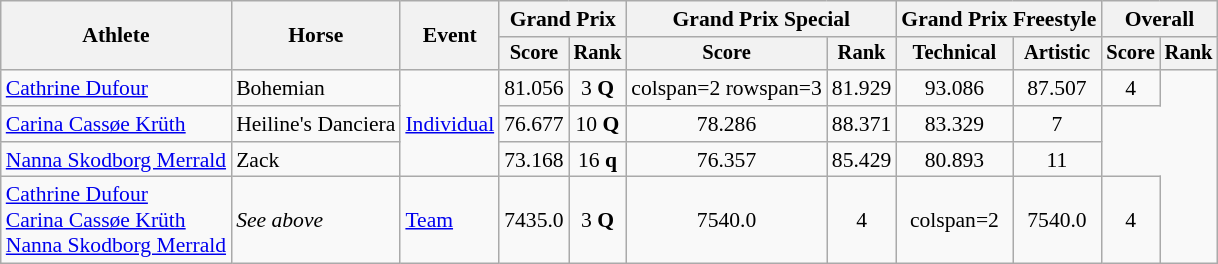<table class=wikitable style=font-size:90%;>
<tr>
<th rowspan="2">Athlete</th>
<th rowspan="2">Horse</th>
<th rowspan="2">Event</th>
<th colspan="2">Grand Prix</th>
<th colspan="2">Grand Prix Special</th>
<th colspan="2">Grand Prix Freestyle</th>
<th colspan="2">Overall</th>
</tr>
<tr style="font-size:95%">
<th>Score</th>
<th>Rank</th>
<th>Score</th>
<th>Rank</th>
<th>Technical</th>
<th>Artistic</th>
<th>Score</th>
<th>Rank</th>
</tr>
<tr align=center>
<td align=left><a href='#'>Cathrine Dufour</a></td>
<td align=left>Bohemian</td>
<td rowspan=3 align=left><a href='#'>Individual</a></td>
<td>81.056</td>
<td>3 <strong>Q</strong></td>
<td>colspan=2 rowspan=3 </td>
<td>81.929</td>
<td>93.086</td>
<td>87.507</td>
<td>4</td>
</tr>
<tr align=center>
<td align=left><a href='#'>Carina Cassøe Krüth</a></td>
<td align=left>Heiline's Danciera</td>
<td>76.677</td>
<td>10 <strong>Q</strong></td>
<td>78.286</td>
<td>88.371</td>
<td>83.329</td>
<td>7</td>
</tr>
<tr align=center>
<td align=left><a href='#'>Nanna Skodborg Merrald</a></td>
<td align=left>Zack</td>
<td>73.168</td>
<td>16 <strong>q</strong></td>
<td>76.357</td>
<td>85.429</td>
<td>80.893</td>
<td>11</td>
</tr>
<tr align=center>
<td align=left><a href='#'>Cathrine Dufour</a><br><a href='#'>Carina Cassøe Krüth</a><br><a href='#'>Nanna Skodborg Merrald</a></td>
<td align=left><em>See above</em></td>
<td align=left><a href='#'>Team</a></td>
<td>7435.0</td>
<td>3 <strong>Q</strong></td>
<td>7540.0</td>
<td>4</td>
<td>colspan=2 </td>
<td>7540.0</td>
<td>4</td>
</tr>
</table>
